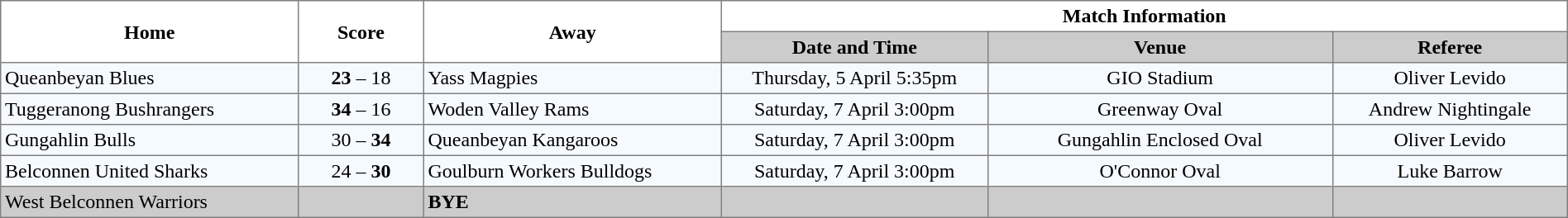<table border="1" cellpadding="3" cellspacing="0" width="100%" style="border-collapse:collapse;  text-align:center;">
<tr>
<th rowspan="2" width="19%">Home</th>
<th rowspan="2" width="8%">Score</th>
<th rowspan="2" width="19%">Away</th>
<th colspan="3">Match Information</th>
</tr>
<tr bgcolor="#CCCCCC">
<th width="17%">Date and Time</th>
<th width="22%">Venue</th>
<th width="50%">Referee</th>
</tr>
<tr style="text-align:center; background:#f5faff;">
<td align="left"> Queanbeyan Blues</td>
<td><strong>23</strong> – 18</td>
<td align="left"> Yass Magpies</td>
<td>Thursday, 5 April 5:35pm</td>
<td>GIO Stadium</td>
<td>Oliver Levido</td>
</tr>
<tr style="text-align:center; background:#f5faff;">
<td align="left"> Tuggeranong Bushrangers</td>
<td><strong>34</strong> – 16</td>
<td align="left"> Woden Valley Rams</td>
<td>Saturday, 7 April 3:00pm</td>
<td>Greenway Oval</td>
<td>Andrew Nightingale</td>
</tr>
<tr style="text-align:center; background:#f5faff;">
<td align="left"> Gungahlin Bulls</td>
<td>30 – <strong>34</strong></td>
<td align="left"> Queanbeyan Kangaroos</td>
<td>Saturday, 7 April 3:00pm</td>
<td>Gungahlin Enclosed Oval</td>
<td>Oliver Levido</td>
</tr>
<tr style="text-align:center; background:#f5faff;">
<td align="left"> Belconnen United Sharks</td>
<td>24 – <strong>30</strong></td>
<td align="left"><strong></strong> Goulburn Workers Bulldogs</td>
<td>Saturday, 7 April 3:00pm</td>
<td>O'Connor Oval</td>
<td>Luke Barrow</td>
</tr>
<tr style="text-align:center; background:#CCCCCC;">
<td align="left"> West Belconnen Warriors</td>
<td></td>
<td align="left"><strong>BYE</strong></td>
<td></td>
<td></td>
<td></td>
</tr>
</table>
